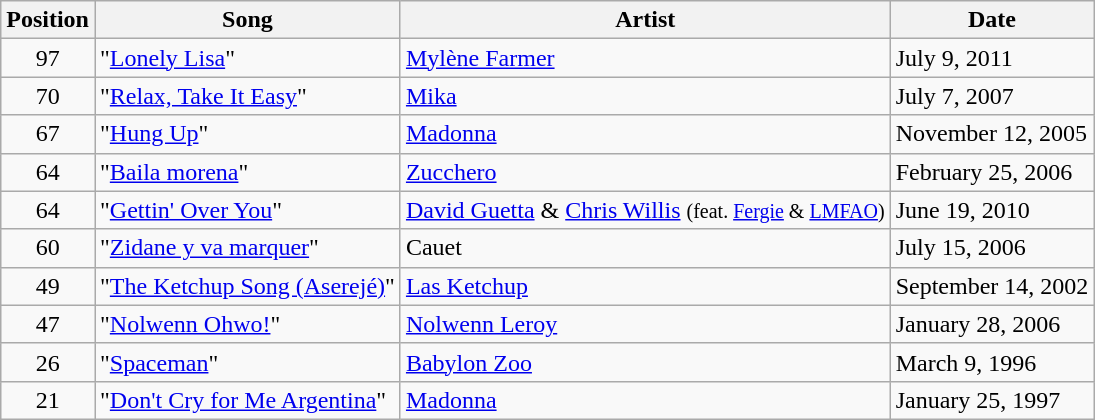<table class="wikitable sortable">
<tr>
<th>Position</th>
<th>Song</th>
<th>Artist</th>
<th>Date</th>
</tr>
<tr>
<td style="text-align:center;">97</td>
<td>"<a href='#'>Lonely Lisa</a>"</td>
<td><a href='#'>Mylène Farmer</a></td>
<td>July 9, 2011</td>
</tr>
<tr>
<td style="text-align:center;">70</td>
<td>"<a href='#'>Relax, Take It Easy</a>"</td>
<td><a href='#'>Mika</a></td>
<td>July 7, 2007</td>
</tr>
<tr>
<td style="text-align:center;">67</td>
<td>"<a href='#'>Hung Up</a>"</td>
<td><a href='#'>Madonna</a></td>
<td>November 12, 2005</td>
</tr>
<tr>
<td style="text-align:center;">64</td>
<td>"<a href='#'>Baila morena</a>"</td>
<td><a href='#'>Zucchero</a></td>
<td>February 25, 2006</td>
</tr>
<tr>
<td style="text-align:center;">64</td>
<td>"<a href='#'>Gettin' Over You</a>"</td>
<td><a href='#'>David Guetta</a> & <a href='#'>Chris Willis</a> <small>(feat. <a href='#'>Fergie</a> & <a href='#'>LMFAO</a>)</small></td>
<td>June 19, 2010</td>
</tr>
<tr>
<td style="text-align:center;">60</td>
<td>"<a href='#'>Zidane y va marquer</a>"</td>
<td>Cauet</td>
<td>July 15, 2006</td>
</tr>
<tr>
<td style="text-align:center;">49</td>
<td>"<a href='#'>The Ketchup Song (Aserejé)</a>"</td>
<td><a href='#'>Las Ketchup</a></td>
<td>September 14, 2002</td>
</tr>
<tr>
<td style="text-align:center;">47</td>
<td>"<a href='#'>Nolwenn Ohwo!</a>"</td>
<td><a href='#'>Nolwenn Leroy</a></td>
<td>January 28, 2006</td>
</tr>
<tr>
<td style="text-align:center;">26</td>
<td>"<a href='#'>Spaceman</a>"</td>
<td><a href='#'>Babylon Zoo</a></td>
<td>March 9, 1996</td>
</tr>
<tr>
<td style="text-align:center;">21</td>
<td>"<a href='#'>Don't Cry for Me Argentina</a>"</td>
<td><a href='#'>Madonna</a></td>
<td>January 25, 1997</td>
</tr>
</table>
